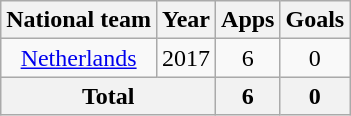<table class=wikitable style=text-align:center>
<tr>
<th>National team</th>
<th>Year</th>
<th>Apps</th>
<th>Goals</th>
</tr>
<tr>
<td><a href='#'>Netherlands</a></td>
<td>2017</td>
<td>6</td>
<td>0</td>
</tr>
<tr>
<th colspan=2>Total</th>
<th>6</th>
<th>0</th>
</tr>
</table>
